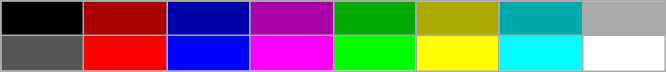<table class="wikitable" style="text-align: center; color: black;">
<tr>
<td style="color:white; background:#000; width:3pc; font-weight:800; height: 1em;" title="#000"></td>
<td style="color:white; background:#a00; width:3pc; font-weight:500;" title="#00a"></td>
<td style="color:white; background:#00a; width:3pc; font-weight:500;" title="#00a"></td>
<td style="color:white; background:#a0a; width:3pc; font-weight:500;" title="#a0a"></td>
<td style="color:white; background:#0a0; width:3pc; font-weight:500;" title="#0a0"></td>
<td style="color:white; background:#aa0; width:3pc; font-weight:500;" title="#aa0"></td>
<td style="color:black; background:#0aa; width:3pc; font-weight:500;" title="#0aa"></td>
<td style="color:black; background:#aaa; width:3pc; font-weight:700;" title="#aaa"></td>
</tr>
<tr>
<td style="color:white; background:#555; font-weight:700; height: 1em;" title="#555"></td>
<td style="color:white; background:#f00; font-weight:500;" title="#f00"></td>
<td style="color:white; background:#00f; font-weight:500;" title="#00f"></td>
<td style="color:white; background:#f0f; font-weight:500;" title="#f0f"></td>
<td style="color:white; background:#0f0; font-weight:500;" title="#0f0"></td>
<td style="color:black; background:#ff0; font-weight:500;" title="#ff0"></td>
<td style="color:black; background:#0ff; font-weight:500;" title="#0ff"></td>
<td style="color:black; background:#fff; font-weight:800;" title="#fff"></td>
</tr>
</table>
